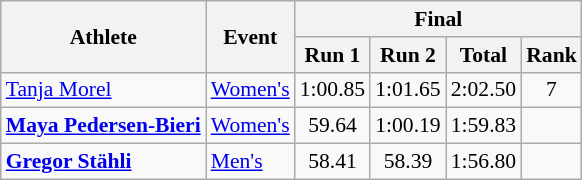<table class="wikitable" style="font-size:90%">
<tr>
<th rowspan="2">Athlete</th>
<th rowspan="2">Event</th>
<th colspan="4">Final</th>
</tr>
<tr>
<th>Run 1</th>
<th>Run 2</th>
<th>Total</th>
<th>Rank</th>
</tr>
<tr>
<td><a href='#'>Tanja Morel</a></td>
<td><a href='#'>Women's</a></td>
<td align="center">1:00.85</td>
<td align="center">1:01.65</td>
<td align="center">2:02.50</td>
<td align="center">7</td>
</tr>
<tr>
<td><strong><a href='#'>Maya Pedersen-Bieri</a></strong></td>
<td><a href='#'>Women's</a></td>
<td align="center">59.64</td>
<td align="center">1:00.19</td>
<td align="center">1:59.83</td>
<td align="center"></td>
</tr>
<tr>
<td><strong><a href='#'>Gregor Stähli</a></strong></td>
<td><a href='#'>Men's</a></td>
<td align="center">58.41</td>
<td align="center">58.39</td>
<td align="center">1:56.80</td>
<td align="center"></td>
</tr>
</table>
